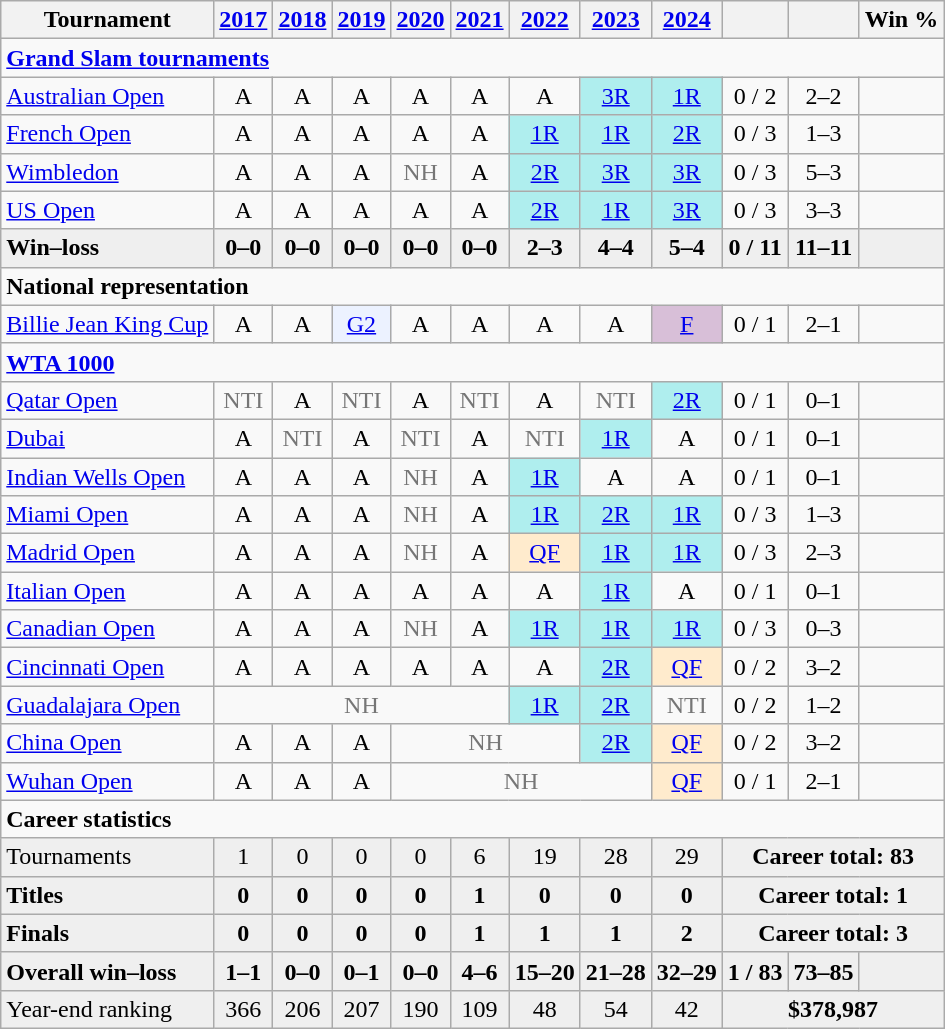<table class="wikitable" style=text-align:center>
<tr>
<th>Tournament</th>
<th><a href='#'>2017</a></th>
<th><a href='#'>2018</a></th>
<th><a href='#'>2019</a></th>
<th><a href='#'>2020</a></th>
<th><a href='#'>2021</a></th>
<th><a href='#'>2022</a></th>
<th><a href='#'>2023</a></th>
<th><a href='#'>2024</a></th>
<th></th>
<th></th>
<th>Win %</th>
</tr>
<tr>
<td colspan="12" align="left"><strong><a href='#'>Grand Slam tournaments</a></strong></td>
</tr>
<tr>
<td align=left><a href='#'>Australian Open</a></td>
<td>A</td>
<td>A</td>
<td>A</td>
<td>A</td>
<td>A</td>
<td>A</td>
<td bgcolor=afeeee><a href='#'>3R</a></td>
<td bgcolor=afeeee><a href='#'>1R</a></td>
<td>0 / 2</td>
<td>2–2</td>
<td></td>
</tr>
<tr>
<td align=left><a href='#'>French Open</a></td>
<td>A</td>
<td>A</td>
<td>A</td>
<td>A</td>
<td>A</td>
<td bgcolor=afeeee><a href='#'>1R</a></td>
<td bgcolor=afeeee><a href='#'>1R</a></td>
<td bgcolor=afeeee><a href='#'>2R</a></td>
<td>0 / 3</td>
<td>1–3</td>
<td></td>
</tr>
<tr>
<td align=left><a href='#'>Wimbledon</a></td>
<td>A</td>
<td>A</td>
<td>A</td>
<td style=color:#767676>NH</td>
<td>A</td>
<td bgcolor=afeeee><a href='#'>2R</a></td>
<td bgcolor=afeeee><a href='#'>3R</a></td>
<td bgcolor=afeeee><a href='#'>3R</a></td>
<td>0 / 3</td>
<td>5–3</td>
<td></td>
</tr>
<tr>
<td align=left><a href='#'>US Open</a></td>
<td>A</td>
<td>A</td>
<td>A</td>
<td>A</td>
<td>A</td>
<td bgcolor=afeeee><a href='#'>2R</a></td>
<td bgcolor=afeeee><a href='#'>1R</a></td>
<td bgcolor=afeeee><a href='#'>3R</a></td>
<td>0 / 3</td>
<td>3–3</td>
<td></td>
</tr>
<tr style=background:#efefef;font-weight:bold>
<td align=left>Win–loss</td>
<td>0–0</td>
<td>0–0</td>
<td>0–0</td>
<td>0–0</td>
<td>0–0</td>
<td>2–3</td>
<td>4–4</td>
<td>5–4</td>
<td>0 / 11</td>
<td>11–11</td>
<td></td>
</tr>
<tr>
<td colspan="12" align="left"><strong>National representation</strong></td>
</tr>
<tr>
<td align=left><a href='#'>Billie Jean King Cup</a></td>
<td>A</td>
<td>A</td>
<td bgcolor=ecf2ff><a href='#'>G2</a></td>
<td>A</td>
<td>A</td>
<td>A</td>
<td>A</td>
<td style=background:thistle><a href='#'>F</a></td>
<td>0 / 1</td>
<td>2–1</td>
<td></td>
</tr>
<tr>
<td colspan="12" align="left"><strong><a href='#'>WTA 1000</a></strong></td>
</tr>
<tr>
<td align=left><a href='#'>Qatar Open</a></td>
<td style=color:#767676>NTI</td>
<td>A</td>
<td style=color:#767676>NTI</td>
<td>A</td>
<td style=color:#767676>NTI</td>
<td>A</td>
<td style=color:#767676>NTI</td>
<td bgcolor=afeeee><a href='#'>2R</a></td>
<td>0 / 1</td>
<td>0–1</td>
<td></td>
</tr>
<tr>
<td align=left><a href='#'>Dubai</a></td>
<td>A</td>
<td style=color:#767676>NTI</td>
<td>A</td>
<td style=color:#767676>NTI</td>
<td>A</td>
<td style=color:#767676>NTI</td>
<td bgcolor=afeeee><a href='#'>1R</a></td>
<td>A</td>
<td>0 / 1</td>
<td>0–1</td>
<td></td>
</tr>
<tr>
<td align=left><a href='#'>Indian Wells Open</a></td>
<td>A</td>
<td>A</td>
<td>A</td>
<td style=color:#767676>NH</td>
<td>A</td>
<td bgcolor=afeeee><a href='#'>1R</a></td>
<td>A</td>
<td>A</td>
<td>0 / 1</td>
<td>0–1</td>
<td></td>
</tr>
<tr>
<td align=left><a href='#'>Miami Open</a></td>
<td>A</td>
<td>A</td>
<td>A</td>
<td style=color:#767676>NH</td>
<td>A</td>
<td bgcolor=afeeee><a href='#'>1R</a></td>
<td bgcolor=afeeee><a href='#'>2R</a></td>
<td bgcolor=afeeee><a href='#'>1R</a></td>
<td>0 / 3</td>
<td>1–3</td>
<td></td>
</tr>
<tr>
<td align=left><a href='#'>Madrid Open</a></td>
<td>A</td>
<td>A</td>
<td>A</td>
<td style=color:#767676>NH</td>
<td>A</td>
<td bgcolor=ffebcd><a href='#'>QF</a></td>
<td bgcolor=afeeee><a href='#'>1R</a></td>
<td bgcolor=afeeee><a href='#'>1R</a></td>
<td>0 / 3</td>
<td>2–3</td>
<td></td>
</tr>
<tr>
<td align=left><a href='#'>Italian Open</a></td>
<td>A</td>
<td>A</td>
<td>A</td>
<td>A</td>
<td>A</td>
<td>A</td>
<td bgcolor=afeeee><a href='#'>1R</a></td>
<td>A</td>
<td>0 / 1</td>
<td>0–1</td>
<td></td>
</tr>
<tr>
<td align=left><a href='#'>Canadian Open</a></td>
<td>A</td>
<td>A</td>
<td>A</td>
<td style=color:#767676>NH</td>
<td>A</td>
<td bgcolor=afeeee><a href='#'>1R</a></td>
<td bgcolor=afeeee><a href='#'>1R</a></td>
<td bgcolor=afeeee><a href='#'>1R</a></td>
<td>0 / 3</td>
<td>0–3</td>
<td></td>
</tr>
<tr>
<td align=left><a href='#'>Cincinnati Open</a></td>
<td>A</td>
<td>A</td>
<td>A</td>
<td>A</td>
<td>A</td>
<td>A</td>
<td bgcolor=afeeee><a href='#'>2R</a></td>
<td bgcolor=ffebcd><a href='#'>QF</a></td>
<td>0 / 2</td>
<td>3–2</td>
<td></td>
</tr>
<tr>
<td align=left><a href='#'>Guadalajara Open</a></td>
<td colspan="5" style=color:#767676>NH</td>
<td bgcolor=afeeee><a href='#'>1R</a></td>
<td bgcolor=afeeee><a href='#'>2R</a></td>
<td style=color:#767676>NTI</td>
<td>0 / 2</td>
<td>1–2</td>
<td></td>
</tr>
<tr>
<td align=left><a href='#'>China Open</a></td>
<td>A</td>
<td>A</td>
<td>A</td>
<td style=color:#767676 colspan="3">NH</td>
<td bgcolor=afeeee><a href='#'>2R</a></td>
<td bgcolor=ffebcd><a href='#'>QF</a></td>
<td>0 / 2</td>
<td>3–2</td>
<td></td>
</tr>
<tr>
<td align=left><a href='#'>Wuhan Open</a></td>
<td>A</td>
<td>A</td>
<td>A</td>
<td style=color:#767676 colspan="4">NH</td>
<td bgcolor=ffebcd><a href='#'>QF</a></td>
<td>0 / 1</td>
<td>2–1</td>
<td></td>
</tr>
<tr>
<td colspan="12" align="left"><strong>Career statistics</strong></td>
</tr>
<tr bgcolor=efefef>
<td align=left>Tournaments</td>
<td>1</td>
<td>0</td>
<td>0</td>
<td>0</td>
<td>6</td>
<td>19</td>
<td>28</td>
<td>29</td>
<td colspan="3"><strong>Career total: 83</strong></td>
</tr>
<tr style=background:#efefef;font-weight:bold>
<td align=left>Titles</td>
<td>0</td>
<td>0</td>
<td>0</td>
<td>0</td>
<td>1</td>
<td>0</td>
<td>0</td>
<td>0</td>
<td colspan="3">Career total: 1</td>
</tr>
<tr style=background:#efefef;font-weight:bold>
<td align=left>Finals</td>
<td>0</td>
<td>0</td>
<td>0</td>
<td>0</td>
<td>1</td>
<td>1</td>
<td>1</td>
<td>2</td>
<td colspan="3">Career total: 3</td>
</tr>
<tr style=background:#efefef;font-weight:bold>
<td align=left>Overall win–loss</td>
<td>1–1</td>
<td>0–0</td>
<td>0–1</td>
<td>0–0</td>
<td>4–6</td>
<td>15–20</td>
<td>21–28</td>
<td>32–29</td>
<td>1 / 83</td>
<td>73–85</td>
<td></td>
</tr>
<tr bgcolor=efefef>
<td align=left>Year-end ranking</td>
<td>366</td>
<td>206</td>
<td>207</td>
<td>190</td>
<td>109</td>
<td>48</td>
<td>54</td>
<td>42</td>
<td colspan="3"><strong>$378,987</strong></td>
</tr>
</table>
